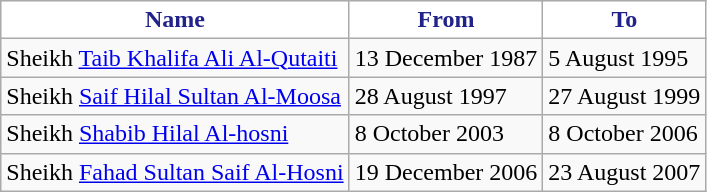<table class="wikitable" style="text-align: left">
<tr>
<th style="color:#22228B; background:#FFFFFF;">Name</th>
<th style="color:#22228B; background:#FFFFFF;">From</th>
<th style="color:#22228B; background:#FFFFFF;">To</th>
</tr>
<tr>
<td> Sheikh <a href='#'>Taib Khalifa Ali Al-Qutaiti</a></td>
<td style="text-align: left">13 December 1987</td>
<td style="text-align: left">5 August 1995</td>
</tr>
<tr>
<td> Sheikh <a href='#'>Saif Hilal Sultan Al-Moosa</a></td>
<td style="text-align: left">28 August 1997</td>
<td style="text-align: left">27 August 1999</td>
</tr>
<tr>
<td> Sheikh <a href='#'>Shabib Hilal Al-hosni</a></td>
<td style="text-align: left">8 October 2003</td>
<td style="text-align: left">8 October 2006</td>
</tr>
<tr>
<td> Sheikh <a href='#'>Fahad Sultan Saif Al-Hosni</a></td>
<td style="text-align: left">19 December 2006</td>
<td style="text-align: left">23 August 2007</td>
</tr>
</table>
